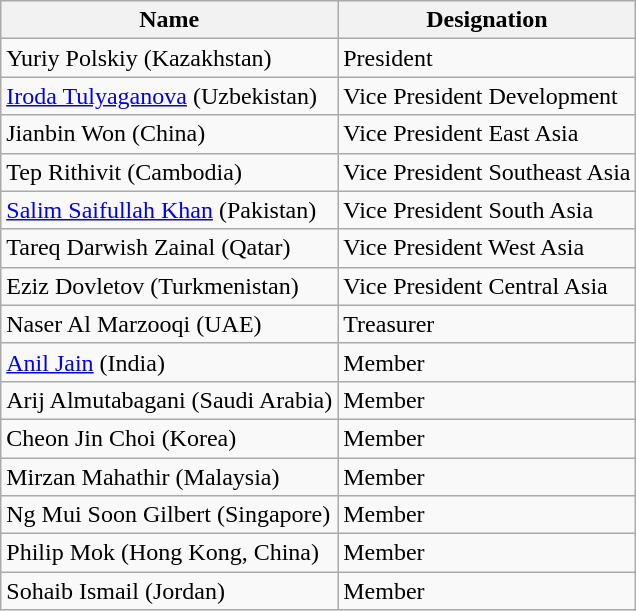<table class="wikitable">
<tr style="background:#EFEFEF">
<th>Name</th>
<th>Designation</th>
</tr>
<tr>
<td>Yuriy Polskiy (Kazakhstan)</td>
<td>President</td>
</tr>
<tr>
<td><a href='#'>Iroda Tulyaganova</a> (Uzbekistan)</td>
<td>Vice President Development</td>
</tr>
<tr>
<td>Jianbin Won (China)</td>
<td>Vice President East Asia</td>
</tr>
<tr>
<td>Tep Rithivit (Cambodia)</td>
<td>Vice President Southeast Asia</td>
</tr>
<tr>
<td><a href='#'>Salim Saifullah Khan</a> (Pakistan)</td>
<td>Vice President South Asia</td>
</tr>
<tr>
<td>Tareq Darwish Zainal (Qatar)</td>
<td>Vice President West Asia</td>
</tr>
<tr>
<td>Eziz Dovletov (Turkmenistan)</td>
<td>Vice President Central Asia</td>
</tr>
<tr>
<td>Naser Al Marzooqi (UAE)</td>
<td>Treasurer</td>
</tr>
<tr>
<td><a href='#'>Anil Jain</a> (India)</td>
<td>Member</td>
</tr>
<tr>
<td>Arij Almutabagani (Saudi Arabia)</td>
<td>Member</td>
</tr>
<tr>
<td>Cheon Jin Choi (Korea)</td>
<td>Member</td>
</tr>
<tr>
<td>Mirzan Mahathir (Malaysia)</td>
<td>Member</td>
</tr>
<tr>
<td>Ng Mui Soon Gilbert (Singapore)</td>
<td>Member</td>
</tr>
<tr>
<td>Philip Mok (Hong Kong, China)</td>
<td>Member</td>
</tr>
<tr>
<td>Sohaib Ismail (Jordan)</td>
<td>Member</td>
</tr>
</table>
